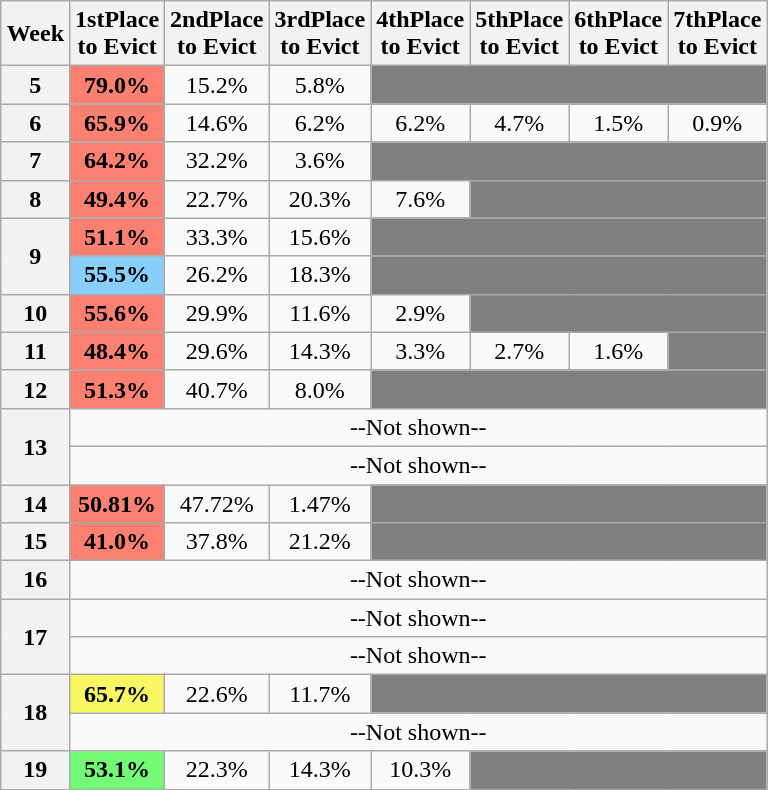<table class="wikitable" style="margin:1em auto; text-align:center">
<tr>
<th>Week</th>
<th>1stPlace<br>to Evict</th>
<th>2ndPlace<br>to Evict</th>
<th>3rdPlace<br>to Evict</th>
<th>4thPlace<br>to Evict</th>
<th>5thPlace<br>to Evict</th>
<th>6thPlace<br>to Evict</th>
<th>7thPlace<br>to Evict</th>
</tr>
<tr>
<th>5</th>
<td bgcolor="#fa8072"><strong>79.0%</strong></td>
<td>15.2%</td>
<td>5.8%</td>
<td bgcolor="grey" colspan=4></td>
</tr>
<tr>
<th>6</th>
<td bgcolor="#fa8072"><strong>65.9%</strong></td>
<td>14.6%</td>
<td>6.2%</td>
<td>6.2%</td>
<td>4.7%</td>
<td>1.5%</td>
<td>0.9%</td>
</tr>
<tr>
<th>7</th>
<td bgcolor="#fa8072"><strong>64.2%</strong></td>
<td>32.2%</td>
<td>3.6%</td>
<td bgcolor="grey" colspan=4></td>
</tr>
<tr>
<th>8</th>
<td bgcolor="#fa8072"><strong>49.4%</strong></td>
<td>22.7%</td>
<td>20.3%</td>
<td>7.6%</td>
<td bgcolor="grey" colspan=3></td>
</tr>
<tr>
<th rowspan="2">9</th>
<td bgcolor="#fa8072"><strong>51.1%</strong></td>
<td>33.3%</td>
<td>15.6%</td>
<td bgcolor="grey" colspan=4></td>
</tr>
<tr>
<td bgcolor="#87CEFA"><strong>55.5%</strong></td>
<td>26.2%</td>
<td>18.3%</td>
<td bgcolor="grey" colspan=4></td>
</tr>
<tr>
<th>10</th>
<td bgcolor="#fa8072"><strong>55.6%</strong></td>
<td>29.9%</td>
<td>11.6%</td>
<td>2.9%</td>
<td bgcolor="grey" colspan=3></td>
</tr>
<tr>
<th>11</th>
<td bgcolor="#fa8072"><strong>48.4%</strong></td>
<td>29.6%</td>
<td>14.3%</td>
<td>3.3%</td>
<td>2.7%</td>
<td>1.6%</td>
<td bgcolor="grey"></td>
</tr>
<tr>
<th>12</th>
<td bgcolor="#fa8072"><strong>51.3%</strong></td>
<td>40.7%</td>
<td>8.0%</td>
<td bgcolor="grey" colspan=4></td>
</tr>
<tr>
<th rowspan="2">13</th>
<td colspan=7>--Not shown--</td>
</tr>
<tr>
<td colspan=7>--Not shown--</td>
</tr>
<tr>
<th>14</th>
<td bgcolor="#fa8072"><strong>50.81%</strong></td>
<td>47.72%</td>
<td>1.47%</td>
<td bgcolor="grey" colspan=4></td>
</tr>
<tr>
<th>15</th>
<td bgcolor="#fa8072"><strong>41.0%</strong></td>
<td>37.8%</td>
<td>21.2%</td>
<td bgcolor="grey" colspan=4></td>
</tr>
<tr>
<th>16</th>
<td colspan=7>--Not shown--</td>
</tr>
<tr>
<th rowspan="2">17</th>
<td colspan=7>--Not shown--</td>
</tr>
<tr>
<td colspan=7>--Not shown--</td>
</tr>
<tr>
<th rowspan="2">18</th>
<td bgcolor="#f7f763"><strong>65.7%</strong></td>
<td>22.6%</td>
<td>11.7%</td>
<td bgcolor="grey" colspan=4></td>
</tr>
<tr>
<td colspan=7>--Not shown--</td>
</tr>
<tr>
<th>19</th>
<td bgcolor="#73FB76"><strong>53.1%</strong></td>
<td>22.3%</td>
<td>14.3%</td>
<td>10.3%</td>
<td bgcolor="grey" colspan=3></td>
</tr>
</table>
